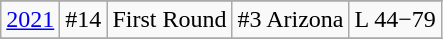<table class="wikitable" style="text-align:center">
<tr>
</tr>
<tr style="text-align:center;">
<td rowspan=1><a href='#'>2021</a></td>
<td>#14</td>
<td>First Round</td>
<td>#3 Arizona</td>
<td>L 44−79</td>
</tr>
<tr style="text-align:center;">
</tr>
</table>
